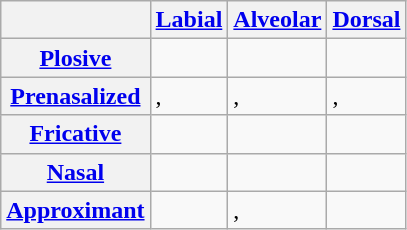<table class="wikitable">
<tr>
<th></th>
<th><a href='#'>Labial</a></th>
<th><a href='#'>Alveolar</a></th>
<th><a href='#'>Dorsal</a></th>
</tr>
<tr>
<th><a href='#'>Plosive</a></th>
<td></td>
<td></td>
<td></td>
</tr>
<tr>
<th><a href='#'>Prenasalized</a></th>
<td> ,</td>
<td> ,</td>
<td> ,</td>
</tr>
<tr>
<th><a href='#'>Fricative</a></th>
<td> </td>
<td></td>
<td></td>
</tr>
<tr>
<th><a href='#'>Nasal</a></th>
<td></td>
<td></td>
<td> </td>
</tr>
<tr>
<th><a href='#'>Approximant</a></th>
<td></td>
<td>, </td>
<td></td>
</tr>
</table>
